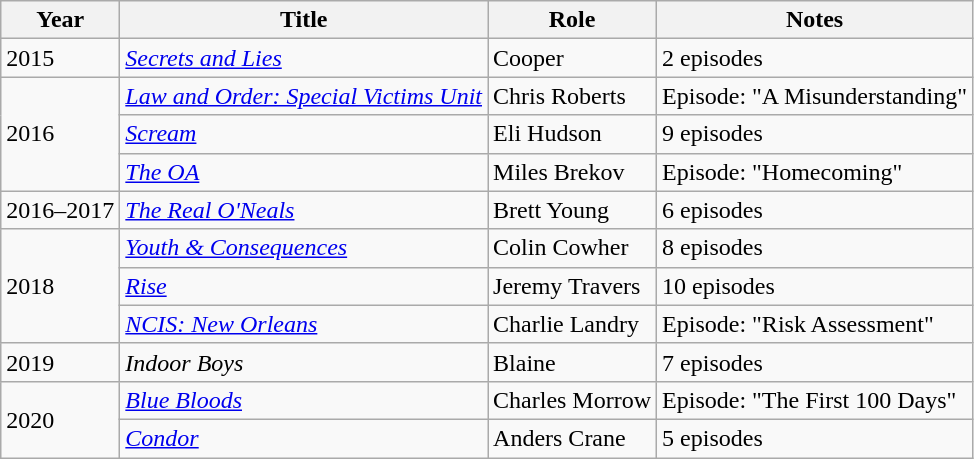<table class="wikitable sortable">
<tr>
<th>Year</th>
<th>Title</th>
<th>Role</th>
<th>Notes</th>
</tr>
<tr>
<td>2015</td>
<td><em><a href='#'>Secrets and Lies</a></em></td>
<td>Cooper</td>
<td>2 episodes</td>
</tr>
<tr>
<td rowspan="3">2016</td>
<td><em><a href='#'>Law and Order: Special Victims Unit</a></em></td>
<td>Chris Roberts</td>
<td>Episode: "A Misunderstanding"</td>
</tr>
<tr>
<td><em><a href='#'>Scream</a></em></td>
<td>Eli Hudson</td>
<td>9 episodes</td>
</tr>
<tr>
<td><em><a href='#'>The OA</a></em></td>
<td>Miles Brekov</td>
<td>Episode: "Homecoming"</td>
</tr>
<tr>
<td>2016–2017</td>
<td><em><a href='#'>The Real O'Neals</a></em></td>
<td>Brett Young</td>
<td>6 episodes</td>
</tr>
<tr>
<td rowspan="3">2018</td>
<td><em><a href='#'>Youth & Consequences</a></em></td>
<td>Colin Cowher</td>
<td>8 episodes</td>
</tr>
<tr>
<td><em><a href='#'>Rise</a></em></td>
<td>Jeremy Travers</td>
<td>10 episodes</td>
</tr>
<tr>
<td><em><a href='#'>NCIS: New Orleans</a></em></td>
<td>Charlie Landry</td>
<td>Episode: "Risk Assessment"</td>
</tr>
<tr>
<td>2019</td>
<td><em>Indoor Boys</em></td>
<td>Blaine</td>
<td>7 episodes</td>
</tr>
<tr>
<td rowspan="2">2020</td>
<td><em><a href='#'>Blue Bloods</a></em></td>
<td>Charles Morrow</td>
<td>Episode: "The First 100 Days"</td>
</tr>
<tr>
<td><em><a href='#'>Condor</a></em></td>
<td>Anders Crane</td>
<td>5 episodes</td>
</tr>
</table>
